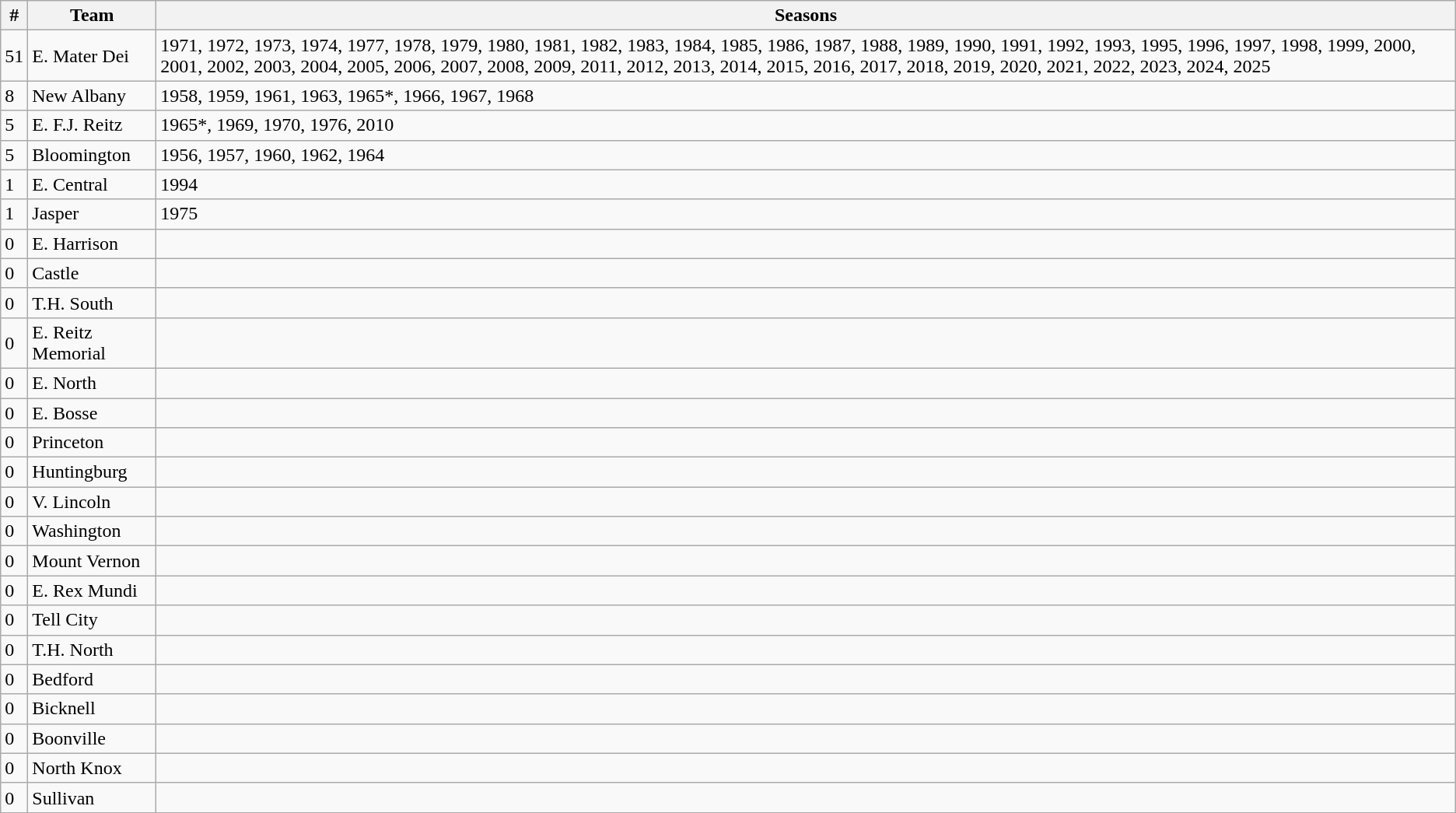<table class="wikitable" style=>
<tr>
<th>#</th>
<th>Team</th>
<th>Seasons</th>
</tr>
<tr>
<td>51</td>
<td>E. Mater Dei</td>
<td>1971, 1972, 1973, 1974, 1977, 1978, 1979, 1980, 1981, 1982, 1983, 1984, 1985, 1986, 1987, 1988, 1989, 1990, 1991, 1992, 1993, 1995, 1996, 1997, 1998, 1999, 2000, 2001, 2002, 2003, 2004, 2005, 2006, 2007, 2008, 2009, 2011, 2012, 2013, 2014, 2015, 2016, 2017, 2018, 2019, 2020, 2021, 2022, 2023, 2024, 2025</td>
</tr>
<tr>
<td>8</td>
<td>New Albany</td>
<td>1958, 1959, 1961, 1963, 1965*, 1966, 1967, 1968</td>
</tr>
<tr>
<td>5</td>
<td>E. F.J. Reitz</td>
<td>1965*, 1969, 1970, 1976, 2010</td>
</tr>
<tr>
<td>5</td>
<td>Bloomington</td>
<td>1956, 1957, 1960, 1962, 1964</td>
</tr>
<tr>
<td>1</td>
<td>E. Central</td>
<td>1994</td>
</tr>
<tr>
<td>1</td>
<td>Jasper</td>
<td>1975</td>
</tr>
<tr>
<td>0</td>
<td>E. Harrison</td>
<td></td>
</tr>
<tr>
<td>0</td>
<td>Castle</td>
<td></td>
</tr>
<tr>
<td>0</td>
<td>T.H. South</td>
<td></td>
</tr>
<tr>
<td>0</td>
<td>E. Reitz Memorial</td>
<td></td>
</tr>
<tr>
<td>0</td>
<td>E. North</td>
<td></td>
</tr>
<tr>
<td>0</td>
<td>E. Bosse</td>
<td></td>
</tr>
<tr>
<td>0</td>
<td>Princeton</td>
<td></td>
</tr>
<tr>
<td>0</td>
<td>Huntingburg</td>
<td></td>
</tr>
<tr>
<td>0</td>
<td>V. Lincoln</td>
<td></td>
</tr>
<tr>
<td>0</td>
<td>Washington</td>
<td></td>
</tr>
<tr>
<td>0</td>
<td>Mount Vernon</td>
<td></td>
</tr>
<tr>
<td>0</td>
<td>E. Rex Mundi</td>
<td></td>
</tr>
<tr>
<td>0</td>
<td>Tell City</td>
<td></td>
</tr>
<tr>
<td>0</td>
<td>T.H. North</td>
<td></td>
</tr>
<tr>
<td>0</td>
<td>Bedford</td>
<td></td>
</tr>
<tr>
<td>0</td>
<td>Bicknell</td>
<td></td>
</tr>
<tr>
<td>0</td>
<td>Boonville</td>
<td></td>
</tr>
<tr>
<td>0</td>
<td>North Knox</td>
<td></td>
</tr>
<tr>
<td>0</td>
<td>Sullivan</td>
<td></td>
</tr>
</table>
